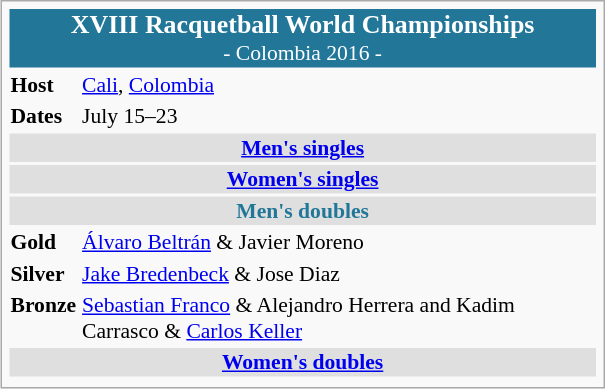<table class="infobox" style="font-size: 90%; width: 28em;">
<tr>
<td colspan="2" style="background: #227799; text-align: center; color:#ffffff;"><big><strong>XVIII Racquetball World Championships</strong></big><br>- Colombia 2016 -</td>
</tr>
<tr style="vertical-align:top;">
<td><strong>Host</strong></td>
<td><a href='#'>Cali</a>, <a href='#'>Colombia</a> </td>
</tr>
<tr style="vertical-align:top;">
<td><strong>Dates</strong></td>
<td>July 15–23</td>
</tr>
<tr style="vertical-align:top;">
<td colspan="2" style="background: #dfdfdf; text-align: center; color:#227799;"><strong><a href='#'>Men's singles</a></strong></td>
</tr>
<tr style="vertical-align:top;">
<td colspan="2" style="background: #dfdfdf; text-align: center; color:#227799;"><strong><a href='#'>Women's singles</a></strong></td>
</tr>
<tr style="vertical-align:top;">
<td colspan="2" style="background: #dfdfdf; text-align: center; color:#227799;"><strong>Men's doubles</strong></td>
</tr>
<tr style="vertical-align:top;">
<td><strong>Gold</strong> </td>
<td> <a href='#'>Álvaro Beltrán</a> & Javier Moreno</td>
</tr>
<tr>
<td><strong>Silver</strong> </td>
<td> <a href='#'>Jake Bredenbeck</a> & Jose Diaz</td>
</tr>
<tr>
<td><strong>Bronze</strong> </td>
<td> <a href='#'>Sebastian Franco</a> & Alejandro Herrera and  Kadim Carrasco & <a href='#'>Carlos Keller</a></td>
</tr>
<tr style="vertical-align:top;">
<td colspan="2" style="background: #dfdfdf; text-align: center; color:#227799;"><strong><a href='#'>Women's doubles</a></strong></td>
</tr>
<tr style="vertical-align:top;">
</tr>
</table>
